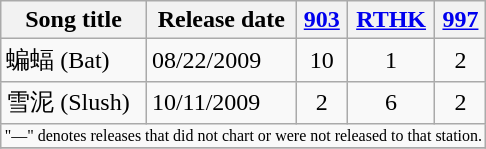<table class="wikitable">
<tr>
<th>Song title</th>
<th>Release date</th>
<th><a href='#'>903</a></th>
<th><a href='#'>RTHK</a></th>
<th><a href='#'>997</a></th>
</tr>
<tr>
<td>蝙蝠 (Bat)</td>
<td>08/22/2009</td>
<td style="text-align:center;">10</td>
<td style="text-align:center;">1</td>
<td style="text-align:center;">2</td>
</tr>
<tr>
<td>雪泥 (Slush)</td>
<td>10/11/2009</td>
<td style="text-align:center;">2</td>
<td style="text-align:center;">6</td>
<td style="text-align:center;">2</td>
</tr>
<tr>
<td align="center" colspan="25" style="font-size: 8pt">"—" denotes releases that did not chart or were not released to that station.</td>
</tr>
<tr>
</tr>
</table>
